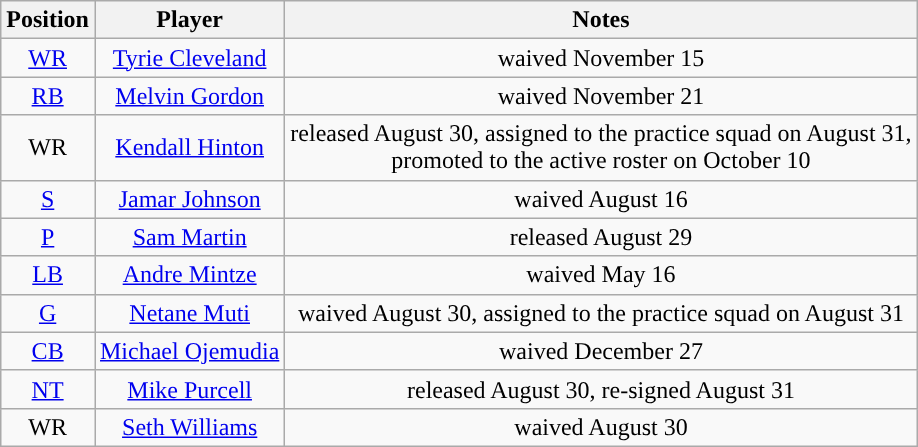<table class="wikitable" style="text-align:center">
<tr>
<th>Position</th>
<th>Player</th>
<th>Notes</th>
</tr>
<tr>
<td><a href='#'>WR</a></td>
<td><a href='#'>Tyrie Cleveland</a></td>
<td>waived November 15</td>
</tr>
<tr>
<td><a href='#'>RB</a></td>
<td><a href='#'>Melvin Gordon</a></td>
<td>waived November 21</td>
</tr>
<tr>
<td>WR</td>
<td><a href='#'>Kendall Hinton</a></td>
<td>released August 30, assigned to the practice squad on August 31,<br>promoted to the active roster on October 10</td>
</tr>
<tr>
<td><a href='#'>S</a></td>
<td><a href='#'>Jamar Johnson</a></td>
<td>waived August 16</td>
</tr>
<tr>
<td><a href='#'>P</a></td>
<td><a href='#'>Sam Martin</a></td>
<td>released August 29</td>
</tr>
<tr>
<td><a href='#'>LB</a></td>
<td><a href='#'>Andre Mintze</a></td>
<td>waived May 16</td>
</tr>
<tr>
<td><a href='#'>G</a></td>
<td><a href='#'>Netane Muti</a></td>
<td>waived August 30, assigned to the practice squad on August 31</td>
</tr>
<tr>
<td><a href='#'>CB</a></td>
<td><a href='#'>Michael Ojemudia</a></td>
<td>waived December 27</td>
</tr>
<tr>
<td><a href='#'>NT</a></td>
<td><a href='#'>Mike Purcell</a></td>
<td>released August 30, re-signed August 31</td>
</tr>
<tr>
<td>WR</td>
<td><a href='#'>Seth Williams</a></td>
<td>waived August 30</td>
</tr>
</table>
